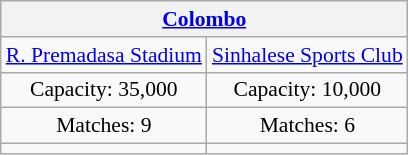<table class="wikitable" style="text-align:center; font-size:90%">
<tr>
<th colspan="2"><a href='#'>Colombo</a></th>
</tr>
<tr>
<td><a href='#'>R. Premadasa Stadium</a></td>
<td><a href='#'>Sinhalese Sports Club</a></td>
</tr>
<tr>
<td>Capacity: 35,000</td>
<td>Capacity: 10,000</td>
</tr>
<tr>
<td>Matches: 9</td>
<td>Matches: 6</td>
</tr>
<tr>
<td></td>
<td></td>
</tr>
</table>
